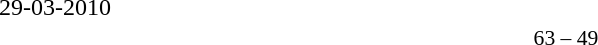<table width=100% cellspacing=1>
<tr>
<th width=25%></th>
<th width=10%></th>
<th></th>
</tr>
<tr>
<td>29-03-2010</td>
</tr>
<tr style=font-size:90%>
<td align=right></td>
<td align=center>63 – 49</td>
<td></td>
</tr>
</table>
